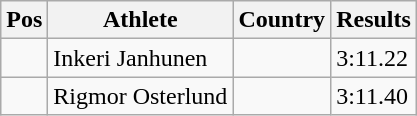<table class="wikitable">
<tr>
<th>Pos</th>
<th>Athlete</th>
<th>Country</th>
<th>Results</th>
</tr>
<tr>
<td align="center"></td>
<td>Inkeri Janhunen</td>
<td></td>
<td>3:11.22</td>
</tr>
<tr>
<td align="center"></td>
<td>Rigmor Osterlund</td>
<td></td>
<td>3:11.40</td>
</tr>
</table>
